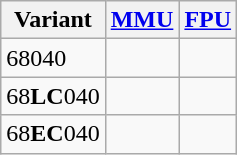<table class="wikitable">
<tr>
<th>Variant</th>
<th><a href='#'>MMU</a></th>
<th><a href='#'>FPU</a></th>
</tr>
<tr>
<td>68040</td>
<td></td>
<td></td>
</tr>
<tr>
<td>68<strong>LC</strong>040</td>
<td></td>
<td></td>
</tr>
<tr>
<td>68<strong>EC</strong>040</td>
<td></td>
<td></td>
</tr>
</table>
